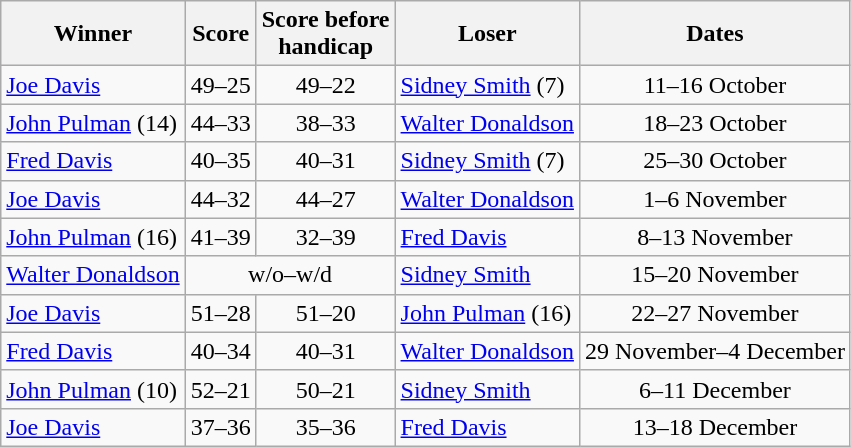<table class="wikitable" style="text-align:center">
<tr>
<th>Winner</th>
<th>Score</th>
<th>Score before<br>handicap</th>
<th>Loser</th>
<th>Dates</th>
</tr>
<tr>
<td align=left><a href='#'>Joe Davis</a></td>
<td>49–25</td>
<td>49–22</td>
<td align=left><a href='#'>Sidney Smith</a> (7)</td>
<td>11–16 October</td>
</tr>
<tr>
<td align=left><a href='#'>John Pulman</a> (14)</td>
<td>44–33</td>
<td>38–33</td>
<td align=left><a href='#'>Walter Donaldson</a></td>
<td>18–23 October</td>
</tr>
<tr>
<td align=left><a href='#'>Fred Davis</a></td>
<td>40–35</td>
<td>40–31</td>
<td align=left><a href='#'>Sidney Smith</a> (7)</td>
<td>25–30 October</td>
</tr>
<tr>
<td align=left><a href='#'>Joe Davis</a></td>
<td>44–32</td>
<td>44–27</td>
<td align=left><a href='#'>Walter Donaldson</a></td>
<td>1–6 November</td>
</tr>
<tr>
<td align=left><a href='#'>John Pulman</a> (16)</td>
<td>41–39</td>
<td>32–39</td>
<td align=left><a href='#'>Fred Davis</a></td>
<td>8–13 November</td>
</tr>
<tr>
<td align=left><a href='#'>Walter Donaldson</a></td>
<td colspan=2>w/o–w/d</td>
<td align=left><a href='#'>Sidney Smith</a></td>
<td>15–20 November</td>
</tr>
<tr>
<td align=left><a href='#'>Joe Davis</a></td>
<td>51–28</td>
<td>51–20</td>
<td align=left><a href='#'>John Pulman</a> (16)</td>
<td>22–27 November</td>
</tr>
<tr>
<td align=left><a href='#'>Fred Davis</a></td>
<td>40–34</td>
<td>40–31</td>
<td align=left><a href='#'>Walter Donaldson</a></td>
<td>29 November–4 December</td>
</tr>
<tr>
<td align=left><a href='#'>John Pulman</a> (10)</td>
<td>52–21</td>
<td>50–21</td>
<td align=left><a href='#'>Sidney Smith</a></td>
<td>6–11 December</td>
</tr>
<tr>
<td align=left><a href='#'>Joe Davis</a></td>
<td>37–36</td>
<td>35–36</td>
<td align=left><a href='#'>Fred Davis</a></td>
<td>13–18 December</td>
</tr>
</table>
